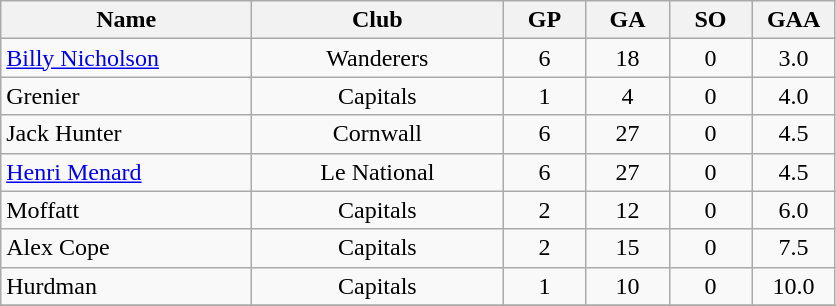<table class="wikitable" style="text-align:center;">
<tr>
<th style="width:10em">Name</th>
<th style="width:10em">Club</th>
<th style="width:3em">GP</th>
<th style="width:3em">GA</th>
<th style="width:3em">SO</th>
<th style="width:3em">GAA</th>
</tr>
<tr>
<td align="left"><a href='#'>Billy Nicholson</a></td>
<td>Wanderers</td>
<td>6</td>
<td>18</td>
<td>0</td>
<td>3.0</td>
</tr>
<tr>
<td align="left">Grenier</td>
<td>Capitals</td>
<td>1</td>
<td>4</td>
<td>0</td>
<td>4.0</td>
</tr>
<tr>
<td align="left">Jack Hunter</td>
<td>Cornwall</td>
<td>6</td>
<td>27</td>
<td>0</td>
<td>4.5</td>
</tr>
<tr>
<td align="left"><a href='#'>Henri Menard</a></td>
<td>Le National</td>
<td>6</td>
<td>27</td>
<td>0</td>
<td>4.5</td>
</tr>
<tr>
<td align="left">Moffatt</td>
<td>Capitals</td>
<td>2</td>
<td>12</td>
<td>0</td>
<td>6.0</td>
</tr>
<tr>
<td align="left">Alex Cope</td>
<td>Capitals</td>
<td>2</td>
<td>15</td>
<td>0</td>
<td>7.5</td>
</tr>
<tr>
<td align="left">Hurdman</td>
<td>Capitals</td>
<td>1</td>
<td>10</td>
<td>0</td>
<td>10.0</td>
</tr>
<tr>
</tr>
</table>
